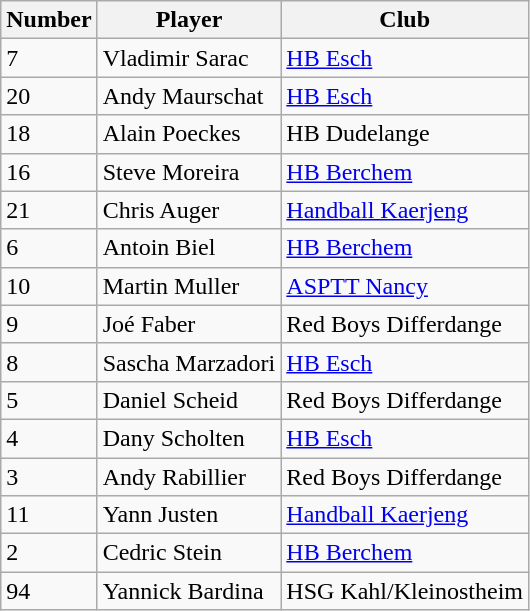<table class="wikitable">
<tr>
<th>Number</th>
<th>Player</th>
<th>Club</th>
</tr>
<tr>
<td>7</td>
<td>Vladimir Sarac</td>
<td><a href='#'>HB Esch</a></td>
</tr>
<tr>
<td>20</td>
<td>Andy Maurschat</td>
<td><a href='#'>HB Esch</a></td>
</tr>
<tr>
<td>18</td>
<td>Alain Poeckes</td>
<td>HB Dudelange</td>
</tr>
<tr>
<td>16</td>
<td>Steve Moreira</td>
<td><a href='#'>HB Berchem</a></td>
</tr>
<tr>
<td>21</td>
<td>Chris Auger</td>
<td><a href='#'>Handball Kaerjeng</a></td>
</tr>
<tr>
<td>6</td>
<td>Antoin Biel</td>
<td><a href='#'>HB Berchem</a></td>
</tr>
<tr>
<td>10</td>
<td>Martin Muller</td>
<td><a href='#'>ASPTT Nancy</a></td>
</tr>
<tr>
<td>9</td>
<td>Joé Faber</td>
<td>Red Boys Differdange</td>
</tr>
<tr>
<td>8</td>
<td>Sascha Marzadori</td>
<td><a href='#'>HB Esch</a></td>
</tr>
<tr>
<td>5</td>
<td>Daniel Scheid</td>
<td>Red Boys Differdange</td>
</tr>
<tr>
<td>4</td>
<td>Dany Scholten</td>
<td><a href='#'>HB Esch</a></td>
</tr>
<tr>
<td>3</td>
<td>Andy Rabillier</td>
<td>Red Boys Differdange</td>
</tr>
<tr>
<td>11</td>
<td>Yann Justen</td>
<td><a href='#'>Handball Kaerjeng</a></td>
</tr>
<tr>
<td>2</td>
<td>Cedric Stein</td>
<td><a href='#'>HB Berchem</a></td>
</tr>
<tr>
<td>94</td>
<td>Yannick Bardina</td>
<td>HSG Kahl/Kleinostheim</td>
</tr>
</table>
